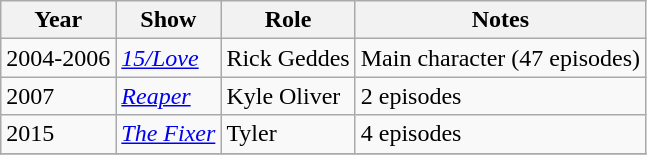<table class="wikitable sortable">
<tr>
<th>Year</th>
<th>Show</th>
<th>Role</th>
<th>Notes</th>
</tr>
<tr>
<td>2004-2006</td>
<td><em><a href='#'>15/Love</a></em></td>
<td>Rick Geddes</td>
<td>Main character (47 episodes)</td>
</tr>
<tr>
<td>2007</td>
<td><em><a href='#'>Reaper</a></em></td>
<td>Kyle Oliver</td>
<td>2 episodes</td>
</tr>
<tr>
<td>2015</td>
<td><em><a href='#'>The Fixer</a></em></td>
<td>Tyler</td>
<td>4 episodes</td>
</tr>
<tr>
</tr>
</table>
